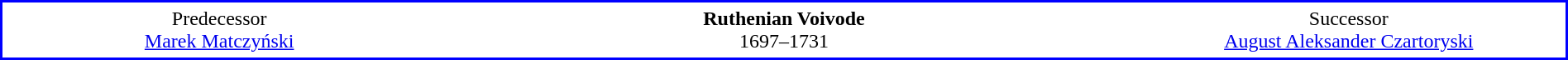<table style="clear:both; background-color: white; border-style: solid; border-color:blue; border-width:2px; vertical-align:top; text-align:center; border-collapse: collapse;width:100%;margin-top:3px;" cellpadding="4" cellspacing"0">
<tr>
<td width="25%">Predecessor<br><a href='#'>Marek Matczyński</a></td>
<td width="10%"></td>
<td width="20%"><strong>Ruthenian Voivode</strong><br>1697–1731</td>
<td width="10%"></td>
<td width="25%">Successor<br><a href='#'>August Aleksander Czartoryski</a></td>
</tr>
</table>
